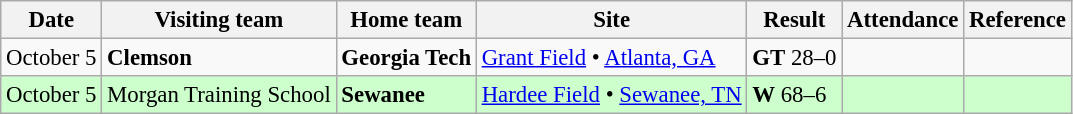<table class="wikitable" style="font-size:95%;">
<tr>
<th>Date</th>
<th>Visiting team</th>
<th>Home team</th>
<th>Site</th>
<th>Result</th>
<th>Attendance</th>
<th class="unsortable">Reference</th>
</tr>
<tr bgcolor=>
<td>October 5</td>
<td><strong>Clemson</strong></td>
<td><strong>Georgia Tech</strong></td>
<td><a href='#'>Grant Field</a> • <a href='#'>Atlanta, GA</a></td>
<td><strong>GT</strong> 28–0</td>
<td></td>
<td></td>
</tr>
<tr bgcolor=ccffcc>
<td>October 5</td>
<td>Morgan Training School</td>
<td><strong>Sewanee</strong></td>
<td><a href='#'>Hardee Field</a> • <a href='#'>Sewanee, TN</a></td>
<td><strong>W</strong> 68–6</td>
<td></td>
<td></td>
</tr>
</table>
